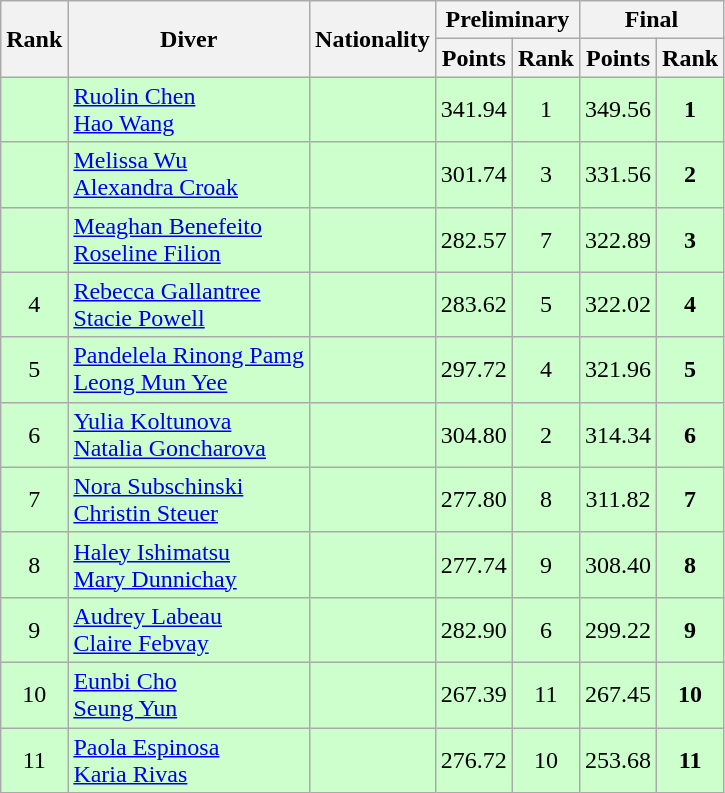<table class="wikitable" style="text-align:center">
<tr>
<th rowspan="2">Rank</th>
<th rowspan="2">Diver</th>
<th rowspan="2">Nationality</th>
<th colspan="2">Preliminary</th>
<th colspan="2">Final</th>
</tr>
<tr>
<th>Points</th>
<th>Rank</th>
<th>Points</th>
<th>Rank</th>
</tr>
<tr bgcolor=ccffcc>
<td></td>
<td align=left><a href='#'>Ruolin Chen</a><br><a href='#'>Hao Wang</a></td>
<td align=left></td>
<td>341.94</td>
<td>1</td>
<td>349.56</td>
<td><strong>1</strong></td>
</tr>
<tr bgcolor=ccffcc>
<td></td>
<td align=left><a href='#'>Melissa Wu</a><br><a href='#'>Alexandra Croak</a></td>
<td align=left></td>
<td>301.74</td>
<td>3</td>
<td>331.56</td>
<td><strong>2</strong></td>
</tr>
<tr bgcolor=ccffcc>
<td></td>
<td align=left><a href='#'>Meaghan Benefeito</a><br><a href='#'>Roseline Filion</a></td>
<td align=left></td>
<td>282.57</td>
<td>7</td>
<td>322.89</td>
<td><strong>3</strong></td>
</tr>
<tr bgcolor=ccffcc>
<td>4</td>
<td align=left><a href='#'>Rebecca Gallantree</a><br><a href='#'>Stacie Powell</a></td>
<td align=left></td>
<td>283.62</td>
<td>5</td>
<td>322.02</td>
<td><strong>4</strong></td>
</tr>
<tr bgcolor=ccffcc>
<td>5</td>
<td align=left><a href='#'>Pandelela Rinong Pamg</a><br><a href='#'>Leong Mun Yee</a></td>
<td align=left></td>
<td>297.72</td>
<td>4</td>
<td>321.96</td>
<td><strong>5</strong></td>
</tr>
<tr bgcolor=ccffcc>
<td>6</td>
<td align=left><a href='#'>Yulia Koltunova</a><br><a href='#'>Natalia Goncharova</a></td>
<td align=left></td>
<td>304.80</td>
<td>2</td>
<td>314.34</td>
<td><strong>6</strong></td>
</tr>
<tr bgcolor=ccffcc>
<td>7</td>
<td align=left><a href='#'>Nora Subschinski</a><br><a href='#'>Christin Steuer</a></td>
<td align=left></td>
<td>277.80</td>
<td>8</td>
<td>311.82</td>
<td><strong>7</strong></td>
</tr>
<tr bgcolor=ccffcc>
<td>8</td>
<td align=left><a href='#'>Haley Ishimatsu</a><br><a href='#'>Mary Dunnichay</a></td>
<td align=left></td>
<td>277.74</td>
<td>9</td>
<td>308.40</td>
<td><strong>8</strong></td>
</tr>
<tr bgcolor=ccffcc>
<td>9</td>
<td align=left><a href='#'>Audrey Labeau</a><br><a href='#'>Claire Febvay</a></td>
<td align=left></td>
<td>282.90</td>
<td>6</td>
<td>299.22</td>
<td><strong>9</strong></td>
</tr>
<tr bgcolor=ccffcc>
<td>10</td>
<td align=left><a href='#'>Eunbi Cho</a><br><a href='#'>Seung Yun</a></td>
<td align=left></td>
<td>267.39</td>
<td>11</td>
<td>267.45</td>
<td><strong>10</strong></td>
</tr>
<tr bgcolor=ccffcc>
<td>11</td>
<td align=left><a href='#'>Paola Espinosa</a><br><a href='#'>Karia Rivas</a></td>
<td align=left></td>
<td>276.72</td>
<td>10</td>
<td>253.68</td>
<td><strong>11</strong></td>
</tr>
</table>
